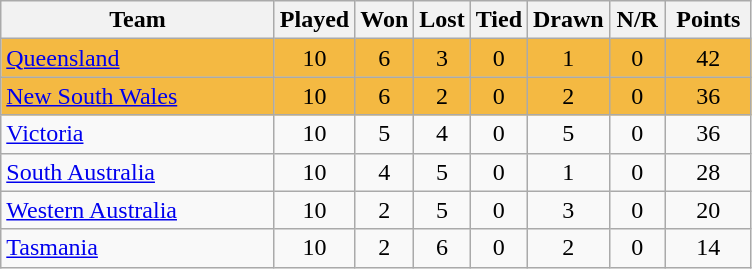<table class="wikitable" style="text-align:center;">
<tr>
<th width=175>Team</th>
<th style="width:30px;" abbr="Played">Played</th>
<th style="width:30px;" abbr="Won">Won</th>
<th style="width:30px;" abbr="Lost">Lost</th>
<th style="width:30px;" abbr="Tied">Tied</th>
<th style="width:30px;" abbr="Drawn">Drawn</th>
<th style="width:30px;" abbr="NR">N/R</th>
<th style="width:50px;" abbr="Points">Points</th>
</tr>
<tr style="background:#f4b942;">
<td style="text-align:left;"><a href='#'>Queensland</a></td>
<td>10</td>
<td>6</td>
<td>3</td>
<td>0</td>
<td>1</td>
<td>0</td>
<td>42</td>
</tr>
<tr style="background:#f4b942;">
<td style="text-align:left;"><a href='#'>New South Wales</a></td>
<td>10</td>
<td>6</td>
<td>2</td>
<td>0</td>
<td>2</td>
<td>0</td>
<td>36</td>
</tr>
<tr>
<td style="text-align:left;"><a href='#'>Victoria</a></td>
<td>10</td>
<td>5</td>
<td>4</td>
<td>0</td>
<td>5</td>
<td>0</td>
<td>36</td>
</tr>
<tr>
<td style="text-align:left;"><a href='#'>South Australia</a></td>
<td>10</td>
<td>4</td>
<td>5</td>
<td>0</td>
<td>1</td>
<td>0</td>
<td>28</td>
</tr>
<tr>
<td style="text-align:left;"><a href='#'>Western Australia</a></td>
<td>10</td>
<td>2</td>
<td>5</td>
<td>0</td>
<td>3</td>
<td>0</td>
<td>20</td>
</tr>
<tr>
<td style="text-align:left;"><a href='#'>Tasmania</a></td>
<td>10</td>
<td>2</td>
<td>6</td>
<td>0</td>
<td>2</td>
<td>0</td>
<td>14</td>
</tr>
</table>
